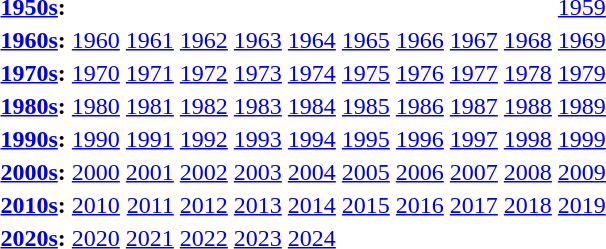<table id="toc" class="toc" summary="Class" style="text-align:right;">
<tr>
<td scope="col"><strong><a href='#'>1950s</a>:</strong></td>
<td scope="col"></td>
<td scope="col"></td>
<td scope="col"></td>
<td scope="col"></td>
<td scope="col"></td>
<td scope="col"></td>
<td scope="col"></td>
<td scope="col"></td>
<td scope="col"></td>
<td scope="col"><a href='#'>1959</a></td>
</tr>
<tr>
<td scope="row"><strong><a href='#'>1960s</a>:</strong></td>
<td><a href='#'>1960</a></td>
<td><a href='#'>1961</a></td>
<td><a href='#'>1962</a></td>
<td><a href='#'>1963</a></td>
<td><a href='#'>1964</a></td>
<td><a href='#'>1965</a></td>
<td><a href='#'>1966</a></td>
<td><a href='#'>1967</a></td>
<td><a href='#'>1968</a></td>
<td><a href='#'>1969</a></td>
</tr>
<tr>
<td scope="row"><strong><a href='#'>1970s</a>:</strong></td>
<td><a href='#'>1970</a></td>
<td><a href='#'>1971</a></td>
<td><a href='#'>1972</a></td>
<td><a href='#'>1973</a></td>
<td><a href='#'>1974</a></td>
<td><a href='#'>1975</a></td>
<td><a href='#'>1976</a></td>
<td><a href='#'>1977</a></td>
<td><a href='#'>1978</a></td>
<td><a href='#'>1979</a></td>
</tr>
<tr>
<td scope="row"><strong><a href='#'>1980s</a>:</strong></td>
<td><a href='#'>1980</a></td>
<td><a href='#'>1981</a></td>
<td><a href='#'>1982</a></td>
<td><a href='#'>1983</a></td>
<td><a href='#'>1984</a></td>
<td><a href='#'>1985</a></td>
<td><a href='#'>1986</a></td>
<td><a href='#'>1987</a></td>
<td><a href='#'>1988</a></td>
<td><a href='#'>1989</a></td>
</tr>
<tr>
<td scope="row"><strong><a href='#'>1990s</a>:</strong></td>
<td><a href='#'>1990</a></td>
<td><a href='#'>1991</a></td>
<td><a href='#'>1992</a></td>
<td><a href='#'>1993</a></td>
<td><a href='#'>1994</a></td>
<td><a href='#'>1995</a></td>
<td><a href='#'>1996</a></td>
<td><a href='#'>1997</a></td>
<td><a href='#'>1998</a></td>
<td><a href='#'>1999</a></td>
</tr>
<tr>
<td scope="row"><strong><a href='#'>2000s</a>:</strong></td>
<td><a href='#'>2000</a></td>
<td><a href='#'>2001</a></td>
<td><a href='#'>2002</a></td>
<td><a href='#'>2003</a></td>
<td><a href='#'>2004</a></td>
<td><a href='#'>2005</a></td>
<td><a href='#'>2006</a></td>
<td><a href='#'>2007</a></td>
<td><a href='#'>2008</a></td>
<td><a href='#'>2009</a></td>
</tr>
<tr>
<td scope="row"><strong><a href='#'>2010s</a>:</strong></td>
<td><a href='#'>2010</a></td>
<td><a href='#'>2011</a></td>
<td><a href='#'>2012</a></td>
<td><a href='#'>2013</a></td>
<td><a href='#'>2014</a></td>
<td><a href='#'>2015</a></td>
<td><a href='#'>2016</a></td>
<td><a href='#'>2017</a></td>
<td><a href='#'>2018</a></td>
<td><a href='#'>2019</a></td>
</tr>
<tr>
<td scope="row" style="text-align:left"><strong><a href='#'>2020s</a>:</strong></td>
<td><a href='#'>2020</a></td>
<td><a href='#'>2021</a></td>
<td><a href='#'>2022</a></td>
<td><a href='#'>2023</a></td>
<td><a href='#'>2024</a></td>
</tr>
</table>
